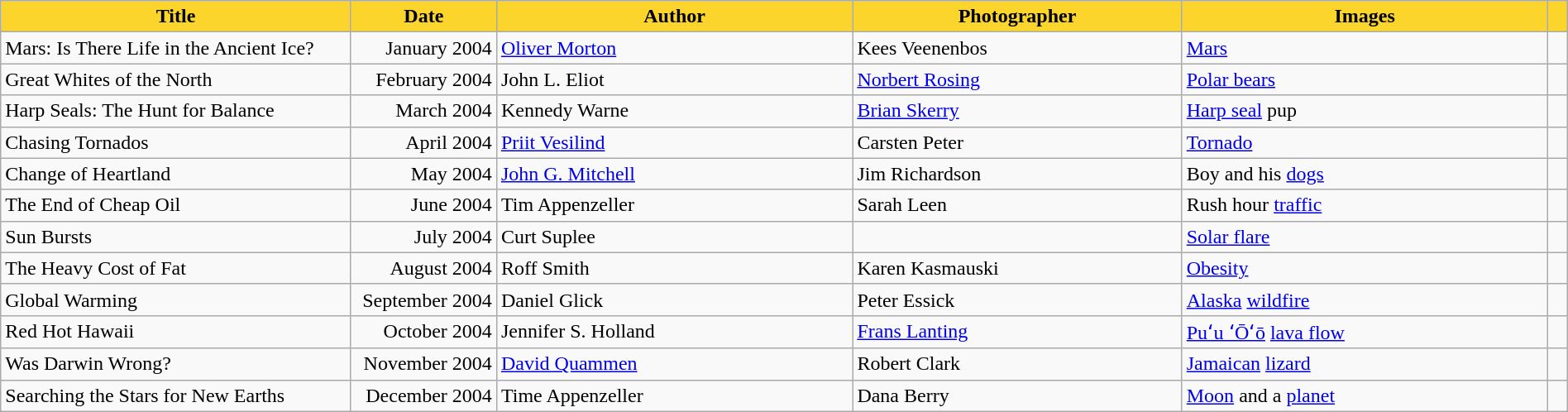<table class="wikitable" style="width:100%">
<tr>
<th scope="col" style="background-color:#fbd42c;" width=275px>Title</th>
<th scope="col" style="background-color:#fbd42c;" width=110>Date</th>
<th scope="col" style="background-color:#fbd42c;">Author</th>
<th scope="col" style="background-color:#fbd42c;">Photographer</th>
<th scope="col" style="background-color:#fbd42c;">Images</th>
<th scope="col" ! style="background-color:#fbd42c;"></th>
</tr>
<tr>
<td scope="row">Mars: Is There Life in the Ancient Ice?</td>
<td style="text-align:right;">January 2004</td>
<td><a href='#'>Oliver Morton</a></td>
<td>Kees Veenenbos</td>
<td><a href='#'>Mars</a></td>
<td></td>
</tr>
<tr>
<td scope="row">Great Whites of the North</td>
<td style="text-align:right;">February 2004</td>
<td>John L. Eliot</td>
<td><a href='#'>Norbert Rosing</a></td>
<td><a href='#'>Polar bears</a></td>
<td></td>
</tr>
<tr>
<td scope="row">Harp Seals: The Hunt for Balance</td>
<td style="text-align:right;">March 2004</td>
<td>Kennedy Warne</td>
<td><a href='#'>Brian Skerry</a></td>
<td><a href='#'>Harp seal</a> pup</td>
<td></td>
</tr>
<tr>
<td scope="row">Chasing Tornados</td>
<td style="text-align:right;">April 2004</td>
<td><a href='#'>Priit Vesilind</a></td>
<td>Carsten Peter</td>
<td><a href='#'>Tornado</a></td>
<td></td>
</tr>
<tr>
<td scope="row">Change of Heartland</td>
<td style="text-align:right;">May 2004</td>
<td><a href='#'>John G. Mitchell</a></td>
<td>Jim Richardson</td>
<td>Boy and his <a href='#'>dogs</a></td>
<td></td>
</tr>
<tr>
<td scope="row">The End of Cheap Oil</td>
<td style="text-align:right;">June 2004</td>
<td>Tim Appenzeller</td>
<td>Sarah Leen</td>
<td>Rush hour <a href='#'>traffic</a></td>
<td></td>
</tr>
<tr>
<td scope="row">Sun Bursts</td>
<td style="text-align:right;">July 2004</td>
<td>Curt Suplee</td>
<td></td>
<td><a href='#'>Solar flare</a></td>
<td></td>
</tr>
<tr>
<td scope="row">The Heavy Cost of Fat</td>
<td style="text-align:right;">August 2004</td>
<td>Roff Smith</td>
<td>Karen Kasmauski</td>
<td><a href='#'>Obesity</a></td>
<td></td>
</tr>
<tr>
<td scope="row">Global Warming</td>
<td style="text-align:right;">September 2004</td>
<td>Daniel Glick</td>
<td>Peter Essick</td>
<td><a href='#'>Alaska</a> <a href='#'>wildfire</a></td>
<td></td>
</tr>
<tr>
<td scope="row">Red Hot Hawaii</td>
<td style="text-align:right;">October 2004</td>
<td>Jennifer S. Holland</td>
<td><a href='#'>Frans Lanting</a></td>
<td><a href='#'>Puʻu ʻŌʻō</a> <a href='#'>lava flow</a></td>
<td></td>
</tr>
<tr>
<td scope="row">Was Darwin Wrong?</td>
<td style="text-align:right;">November 2004</td>
<td><a href='#'>David Quammen</a></td>
<td>Robert Clark</td>
<td><a href='#'>Jamaican</a> <a href='#'>lizard</a></td>
<td></td>
</tr>
<tr>
<td scope="row">Searching the Stars for New Earths</td>
<td style="text-align:right;">December 2004</td>
<td>Time Appenzeller</td>
<td>Dana Berry</td>
<td><a href='#'>Moon</a> and a <a href='#'>planet</a></td>
<td></td>
</tr>
</table>
